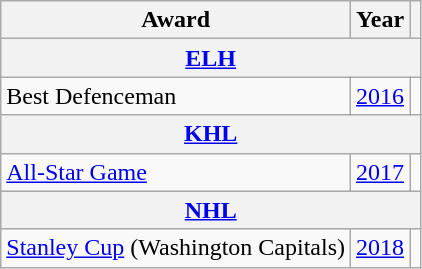<table class="wikitable">
<tr>
<th>Award</th>
<th>Year</th>
<th></th>
</tr>
<tr>
<th colspan="3"><a href='#'>ELH</a></th>
</tr>
<tr>
<td>Best Defenceman</td>
<td><a href='#'>2016</a></td>
<td></td>
</tr>
<tr>
<th colspan="3"><a href='#'>KHL</a></th>
</tr>
<tr>
<td><a href='#'>All-Star Game</a></td>
<td><a href='#'>2017</a></td>
<td></td>
</tr>
<tr ALIGN="center" bgcolor="#e0e0e0">
<th colspan="3"><a href='#'>NHL</a></th>
</tr>
<tr>
<td><a href='#'>Stanley Cup</a> (Washington Capitals)</td>
<td><a href='#'>2018</a></td>
<td></td>
</tr>
</table>
